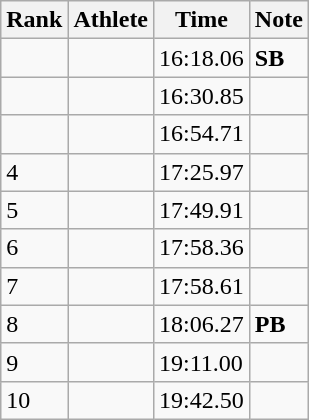<table class="wikitable">
<tr>
<th>Rank</th>
<th>Athlete</th>
<th>Time</th>
<th>Note</th>
</tr>
<tr>
<td></td>
<td></td>
<td>16:18.06</td>
<td><strong>SB</strong></td>
</tr>
<tr>
<td></td>
<td></td>
<td>16:30.85</td>
<td></td>
</tr>
<tr>
<td></td>
<td></td>
<td>16:54.71</td>
<td></td>
</tr>
<tr>
<td>4</td>
<td></td>
<td>17:25.97</td>
<td></td>
</tr>
<tr>
<td>5</td>
<td></td>
<td>17:49.91</td>
<td></td>
</tr>
<tr>
<td>6</td>
<td></td>
<td>17:58.36</td>
<td></td>
</tr>
<tr>
<td>7</td>
<td></td>
<td>17:58.61</td>
<td></td>
</tr>
<tr>
<td>8</td>
<td></td>
<td>18:06.27</td>
<td><strong>PB</strong></td>
</tr>
<tr>
<td>9</td>
<td></td>
<td>19:11.00</td>
<td></td>
</tr>
<tr>
<td>10</td>
<td></td>
<td>19:42.50</td>
<td></td>
</tr>
</table>
